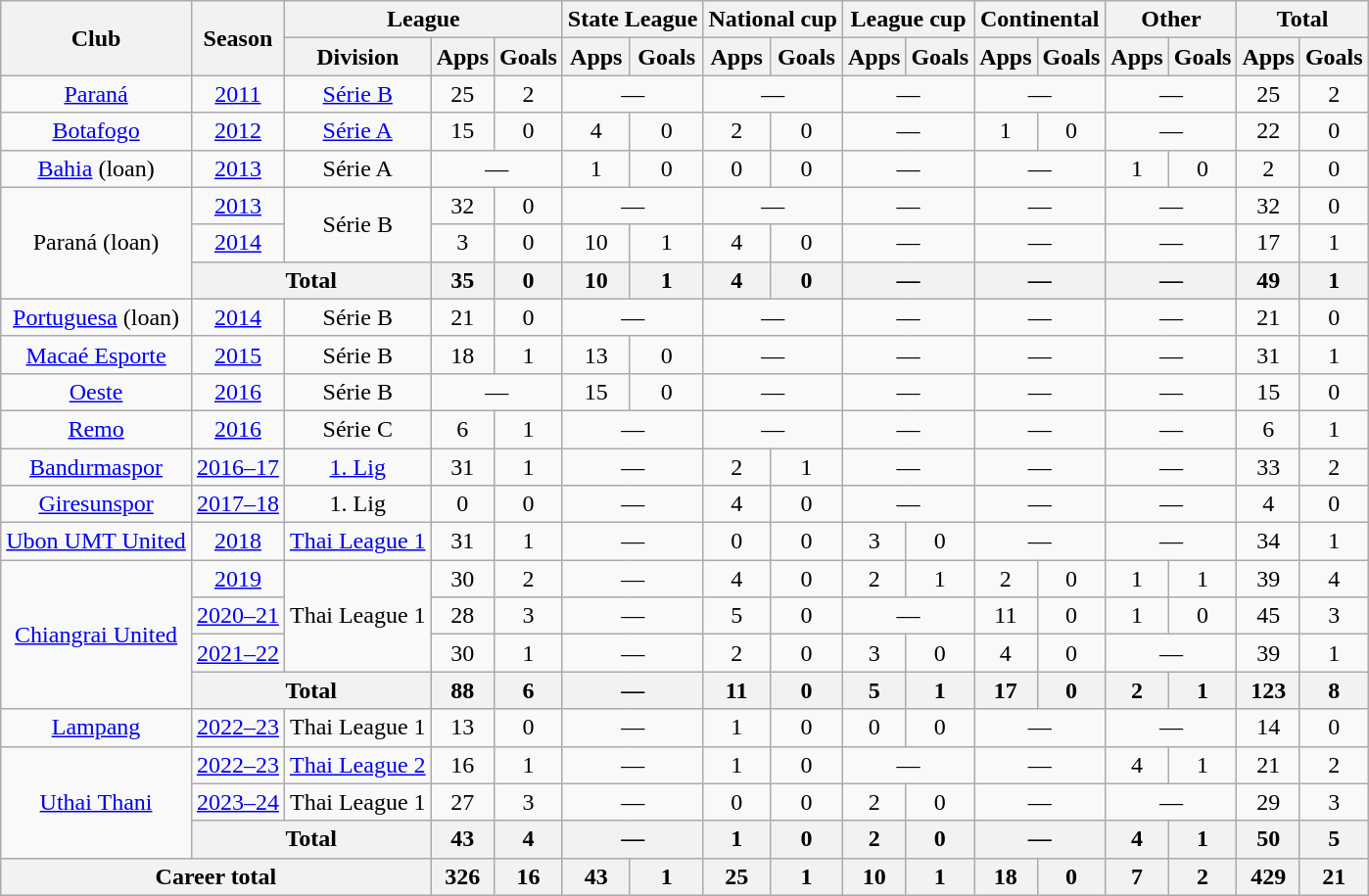<table class="wikitable" style="text-align:center;">
<tr>
<th rowspan="2">Club</th>
<th rowspan="2">Season</th>
<th colspan="3">League</th>
<th colspan="2">State League</th>
<th colspan="2">National cup</th>
<th colspan="2">League cup</th>
<th colspan="2">Continental</th>
<th colspan="2">Other</th>
<th colspan="2">Total</th>
</tr>
<tr>
<th>Division</th>
<th>Apps</th>
<th>Goals</th>
<th>Apps</th>
<th>Goals</th>
<th>Apps</th>
<th>Goals</th>
<th>Apps</th>
<th>Goals</th>
<th>Apps</th>
<th>Goals</th>
<th>Apps</th>
<th>Goals</th>
<th>Apps</th>
<th>Goals</th>
</tr>
<tr>
<td><a href='#'>Paraná</a></td>
<td><a href='#'>2011</a></td>
<td><a href='#'>Série B</a></td>
<td>25</td>
<td>2</td>
<td colspan="2">—</td>
<td colspan="2">—</td>
<td colspan="2">—</td>
<td colspan="2">—</td>
<td colspan="2">—</td>
<td>25</td>
<td>2</td>
</tr>
<tr>
<td><a href='#'>Botafogo</a></td>
<td><a href='#'>2012</a></td>
<td><a href='#'>Série A</a></td>
<td>15</td>
<td>0</td>
<td>4</td>
<td>0</td>
<td>2</td>
<td>0</td>
<td colspan="2">—</td>
<td>1</td>
<td>0</td>
<td colspan="2">—</td>
<td>22</td>
<td>0</td>
</tr>
<tr>
<td><a href='#'>Bahia</a> (loan)</td>
<td><a href='#'>2013</a></td>
<td>Série A</td>
<td colspan="2">—</td>
<td>1</td>
<td>0</td>
<td>0</td>
<td>0</td>
<td colspan="2">—</td>
<td colspan="2">—</td>
<td>1</td>
<td>0</td>
<td>2</td>
<td>0</td>
</tr>
<tr>
<td rowspan="3">Paraná (loan)</td>
<td><a href='#'>2013</a></td>
<td rowspan="2">Série B</td>
<td>32</td>
<td>0</td>
<td colspan="2">—</td>
<td colspan="2">—</td>
<td colspan="2">—</td>
<td colspan="2">—</td>
<td colspan="2">—</td>
<td>32</td>
<td>0</td>
</tr>
<tr>
<td><a href='#'>2014</a></td>
<td>3</td>
<td>0</td>
<td>10</td>
<td>1</td>
<td>4</td>
<td>0</td>
<td colspan="2">—</td>
<td colspan="2">—</td>
<td colspan="2">—</td>
<td>17</td>
<td>1</td>
</tr>
<tr>
<th colspan="2">Total</th>
<th>35</th>
<th>0</th>
<th>10</th>
<th>1</th>
<th>4</th>
<th>0</th>
<th colspan="2">—</th>
<th colspan="2">—</th>
<th colspan="2">—</th>
<th>49</th>
<th>1</th>
</tr>
<tr>
<td><a href='#'>Portuguesa</a> (loan)</td>
<td><a href='#'>2014</a></td>
<td>Série B</td>
<td>21</td>
<td>0</td>
<td colspan="2">—</td>
<td colspan="2">—</td>
<td colspan="2">—</td>
<td colspan="2">—</td>
<td colspan="2">—</td>
<td>21</td>
<td>0</td>
</tr>
<tr>
<td><a href='#'>Macaé Esporte</a></td>
<td><a href='#'>2015</a></td>
<td>Série B</td>
<td>18</td>
<td>1</td>
<td>13</td>
<td>0</td>
<td colspan="2">—</td>
<td colspan="2">—</td>
<td colspan="2">—</td>
<td colspan="2">—</td>
<td>31</td>
<td>1</td>
</tr>
<tr>
<td><a href='#'>Oeste</a></td>
<td><a href='#'>2016</a></td>
<td>Série B</td>
<td colspan="2">—</td>
<td>15</td>
<td>0</td>
<td colspan="2">—</td>
<td colspan="2">—</td>
<td colspan="2">—</td>
<td colspan="2">—</td>
<td>15</td>
<td>0</td>
</tr>
<tr>
<td><a href='#'>Remo</a></td>
<td><a href='#'>2016</a></td>
<td>Série C</td>
<td>6</td>
<td>1</td>
<td colspan="2">—</td>
<td colspan="2">—</td>
<td colspan="2">—</td>
<td colspan="2">—</td>
<td colspan="2">—</td>
<td>6</td>
<td>1</td>
</tr>
<tr>
<td><a href='#'>Bandırmaspor</a></td>
<td><a href='#'>2016–17</a></td>
<td><a href='#'>1. Lig</a></td>
<td>31</td>
<td>1</td>
<td colspan="2">—</td>
<td>2</td>
<td>1</td>
<td colspan="2">—</td>
<td colspan="2">—</td>
<td colspan="2">—</td>
<td>33</td>
<td>2</td>
</tr>
<tr>
<td><a href='#'>Giresunspor</a></td>
<td><a href='#'>2017–18</a></td>
<td>1. Lig</td>
<td>0</td>
<td>0</td>
<td colspan="2">—</td>
<td>4</td>
<td>0</td>
<td colspan="2">—</td>
<td colspan="2">—</td>
<td colspan="2">—</td>
<td>4</td>
<td>0</td>
</tr>
<tr>
<td><a href='#'>Ubon UMT United</a></td>
<td><a href='#'>2018</a></td>
<td><a href='#'>Thai League 1</a></td>
<td>31</td>
<td>1</td>
<td colspan="2">—</td>
<td>0</td>
<td>0</td>
<td>3</td>
<td>0</td>
<td colspan="2">—</td>
<td colspan="2">—</td>
<td>34</td>
<td>1</td>
</tr>
<tr>
<td rowspan="4"><a href='#'>Chiangrai United</a></td>
<td><a href='#'>2019</a></td>
<td rowspan="3">Thai League 1</td>
<td>30</td>
<td>2</td>
<td colspan="2">—</td>
<td>4</td>
<td>0</td>
<td>2</td>
<td>1</td>
<td>2</td>
<td>0</td>
<td>1</td>
<td>1</td>
<td>39</td>
<td>4</td>
</tr>
<tr>
<td><a href='#'>2020–21</a></td>
<td>28</td>
<td>3</td>
<td colspan="2">—</td>
<td>5</td>
<td>0</td>
<td colspan="2">—</td>
<td>11</td>
<td>0</td>
<td>1</td>
<td>0</td>
<td>45</td>
<td>3</td>
</tr>
<tr>
<td><a href='#'>2021–22</a></td>
<td>30</td>
<td>1</td>
<td colspan="2">—</td>
<td>2</td>
<td>0</td>
<td>3</td>
<td>0</td>
<td>4</td>
<td>0</td>
<td colspan="2">—</td>
<td>39</td>
<td>1</td>
</tr>
<tr>
<th colspan="2">Total</th>
<th>88</th>
<th>6</th>
<th colspan="2">—</th>
<th>11</th>
<th>0</th>
<th>5</th>
<th>1</th>
<th>17</th>
<th>0</th>
<th>2</th>
<th>1</th>
<th>123</th>
<th>8</th>
</tr>
<tr>
<td><a href='#'>Lampang</a></td>
<td><a href='#'>2022–23</a></td>
<td>Thai League 1</td>
<td>13</td>
<td>0</td>
<td colspan="2">—</td>
<td>1</td>
<td>0</td>
<td>0</td>
<td>0</td>
<td colspan="2">—</td>
<td colspan="2">—</td>
<td>14</td>
<td>0</td>
</tr>
<tr>
<td rowspan="3"><a href='#'>Uthai Thani</a></td>
<td><a href='#'>2022–23</a></td>
<td><a href='#'>Thai League 2</a></td>
<td>16</td>
<td>1</td>
<td colspan="2">—</td>
<td>1</td>
<td>0</td>
<td colspan="2">—</td>
<td colspan="2">—</td>
<td>4</td>
<td>1</td>
<td>21</td>
<td>2</td>
</tr>
<tr>
<td><a href='#'>2023–24</a></td>
<td>Thai League 1</td>
<td>27</td>
<td>3</td>
<td colspan="2">—</td>
<td>0</td>
<td>0</td>
<td>2</td>
<td>0</td>
<td colspan="2">—</td>
<td colspan="2">—</td>
<td>29</td>
<td>3</td>
</tr>
<tr>
<th colspan="2">Total</th>
<th>43</th>
<th>4</th>
<th colspan="2">—</th>
<th>1</th>
<th>0</th>
<th>2</th>
<th>0</th>
<th colspan="2">—</th>
<th>4</th>
<th>1</th>
<th>50</th>
<th>5</th>
</tr>
<tr>
<th colspan="3">Career total</th>
<th>326</th>
<th>16</th>
<th>43</th>
<th>1</th>
<th>25</th>
<th>1</th>
<th>10</th>
<th>1</th>
<th>18</th>
<th>0</th>
<th>7</th>
<th>2</th>
<th>429</th>
<th>21</th>
</tr>
</table>
